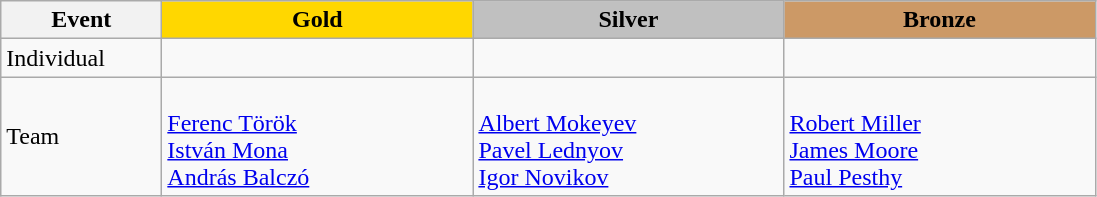<table class="wikitable">
<tr>
<th width="100">Event</th>
<th style="background-color:gold;" width="200"> Gold</th>
<th style="background-color:silver;" width="200">Silver</th>
<th style="background-color:#CC9966;" width="200"> Bronze</th>
</tr>
<tr>
<td>Individual</td>
<td></td>
<td></td>
<td></td>
</tr>
<tr>
<td>Team</td>
<td> <br><a href='#'>Ferenc Török</a><br> <a href='#'>István Mona</a><br> <a href='#'>András Balczó</a></td>
<td> <br> <a href='#'>Albert Mokeyev</a> <br> <a href='#'>Pavel Lednyov</a><br> <a href='#'>Igor Novikov</a></td>
<td> <br><a href='#'>Robert Miller</a><br> <a href='#'>James Moore</a><br> <a href='#'>Paul Pesthy</a></td>
</tr>
</table>
